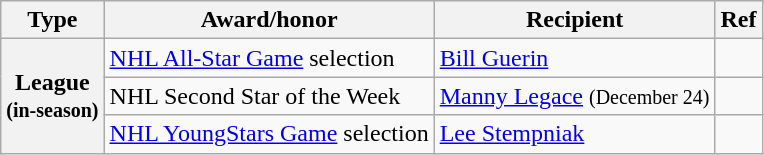<table class="wikitable">
<tr>
<th scope="col">Type</th>
<th scope="col">Award/honor</th>
<th scope="col">Recipient</th>
<th scope="col">Ref</th>
</tr>
<tr>
<th scope="row" rowspan="3">League<br><small>(in-season)</small></th>
<td><a href='#'>NHL All-Star Game</a> selection</td>
<td><a href='#'>Bill Guerin</a></td>
<td></td>
</tr>
<tr>
<td>NHL Second Star of the Week</td>
<td><a href='#'>Manny Legace</a> <small>(December 24)</small></td>
<td></td>
</tr>
<tr>
<td><a href='#'>NHL YoungStars Game</a> selection</td>
<td><a href='#'>Lee Stempniak</a></td>
<td></td>
</tr>
</table>
